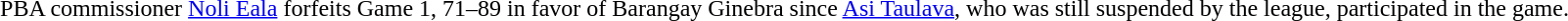<table width=99%>
<tr align=center>
<td colspan=3>PBA commissioner <a href='#'>Noli Eala</a> forfeits Game 1, 71–89 in favor of Barangay Ginebra since <a href='#'>Asi Taulava</a>, who was still suspended by the league, participated in the game.</td>
</tr>
</table>
